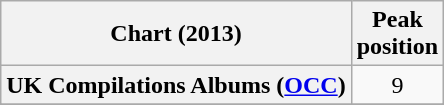<table class="wikitable sortable plainrowheaders" style="text-align:center">
<tr>
<th scope="col">Chart (2013)</th>
<th scope="col">Peak<br> position</th>
</tr>
<tr>
<th scope="row">UK Compilations Albums (<a href='#'>OCC</a>)</th>
<td>9</td>
</tr>
<tr>
</tr>
<tr>
</tr>
<tr>
</tr>
</table>
